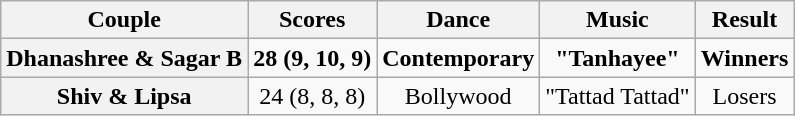<table class="wikitable plainrowheaders sortable" style="text-align:center;">
<tr>
<th class="sortable" scope="col" style="text-align:center">Couple</th>
<th>Scores</th>
<th class="unsortable" scope="col">Dance</th>
<th scope="col" class="unsortable">Music</th>
<th scope="col" class="unsortable">Result</th>
</tr>
<tr>
<th>Dhanashree & Sagar B</th>
<td><strong>28 (9, 10, 9)</strong></td>
<td><strong>Contemporary</strong></td>
<td><strong>"Tanhayee"</strong></td>
<td><strong>Winners</strong></td>
</tr>
<tr>
<th>Shiv & Lipsa</th>
<td>24 (8, 8, 8)</td>
<td>Bollywood</td>
<td>"Tattad Tattad"</td>
<td>Losers</td>
</tr>
</table>
